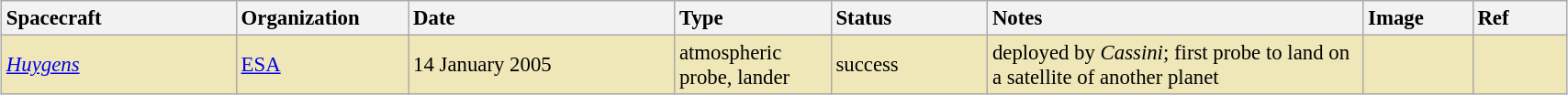<table class="wikitable" style="margin: 1em auto 1em auto; width:90%; font-size:95%;">
<tr>
<th style="text-align:left; width:15%;">Spacecraft</th>
<th style="text-align:left; width:11%;">Organization</th>
<th style="text-align:left; width:17%;">Date</th>
<th style="text-align:left; width:10%;">Type</th>
<th style="text-align:left; width:10%;">Status</th>
<th style="text-align:left; width:24%;">Notes</th>
<th style="text-align:left; width:7%;">Image</th>
<th style="text-align:left; width:6%;">Ref</th>
</tr>
<tr style="background:#EFE7B8">
<td><em><a href='#'>Huygens</a></em></td>
<td> <a href='#'>ESA</a></td>
<td>14 January 2005</td>
<td>atmospheric probe, lander</td>
<td>success</td>
<td>deployed by <em>Cassini</em>; first probe to land on a satellite of another planet</td>
<td></td>
<td><br></td>
</tr>
</table>
